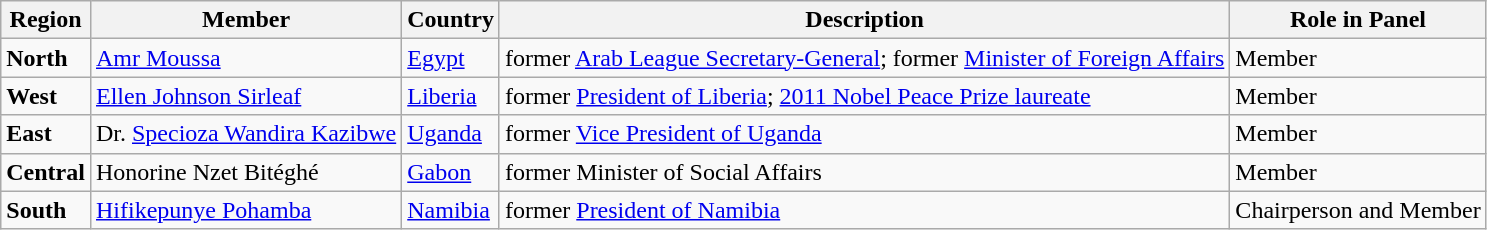<table class="wikitable">
<tr>
<th>Region</th>
<th>Member</th>
<th>Country</th>
<th>Description</th>
<th>Role in Panel</th>
</tr>
<tr>
<td><strong>North</strong></td>
<td><a href='#'>Amr Moussa</a></td>
<td><a href='#'>Egypt</a></td>
<td>former <a href='#'>Arab League Secretary-General</a>; former <a href='#'>Minister of Foreign Affairs</a></td>
<td>Member</td>
</tr>
<tr>
<td><strong>West</strong></td>
<td><a href='#'>Ellen Johnson Sirleaf</a></td>
<td><a href='#'>Liberia</a></td>
<td>former <a href='#'>President of Liberia</a>; <a href='#'>2011 Nobel Peace Prize laureate</a></td>
<td>Member</td>
</tr>
<tr>
<td><strong>East</strong></td>
<td>Dr. <a href='#'>Specioza Wandira Kazibwe</a></td>
<td><a href='#'>Uganda</a></td>
<td>former <a href='#'>Vice President of Uganda</a></td>
<td>Member</td>
</tr>
<tr>
<td><strong>Central</strong></td>
<td>Honorine Nzet Bitéghé</td>
<td><a href='#'>Gabon</a></td>
<td>former Minister of Social Affairs</td>
<td>Member</td>
</tr>
<tr>
<td><strong>South</strong></td>
<td><a href='#'>Hifikepunye Pohamba</a></td>
<td><a href='#'>Namibia</a></td>
<td>former <a href='#'>President of Namibia</a></td>
<td>Chairperson and Member</td>
</tr>
</table>
